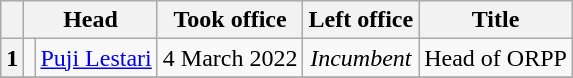<table class="wikitable sortable">
<tr>
<th></th>
<th colspan="2">Head</th>
<th>Took office</th>
<th>Left office</th>
<th>Title</th>
</tr>
<tr>
<th>1</th>
<td></td>
<td><a href='#'>Puji Lestari</a></td>
<td align="center">4 March 2022</td>
<td align="center"><em>Incumbent</em></td>
<td align="center">Head of ORPP</td>
</tr>
<tr>
</tr>
</table>
